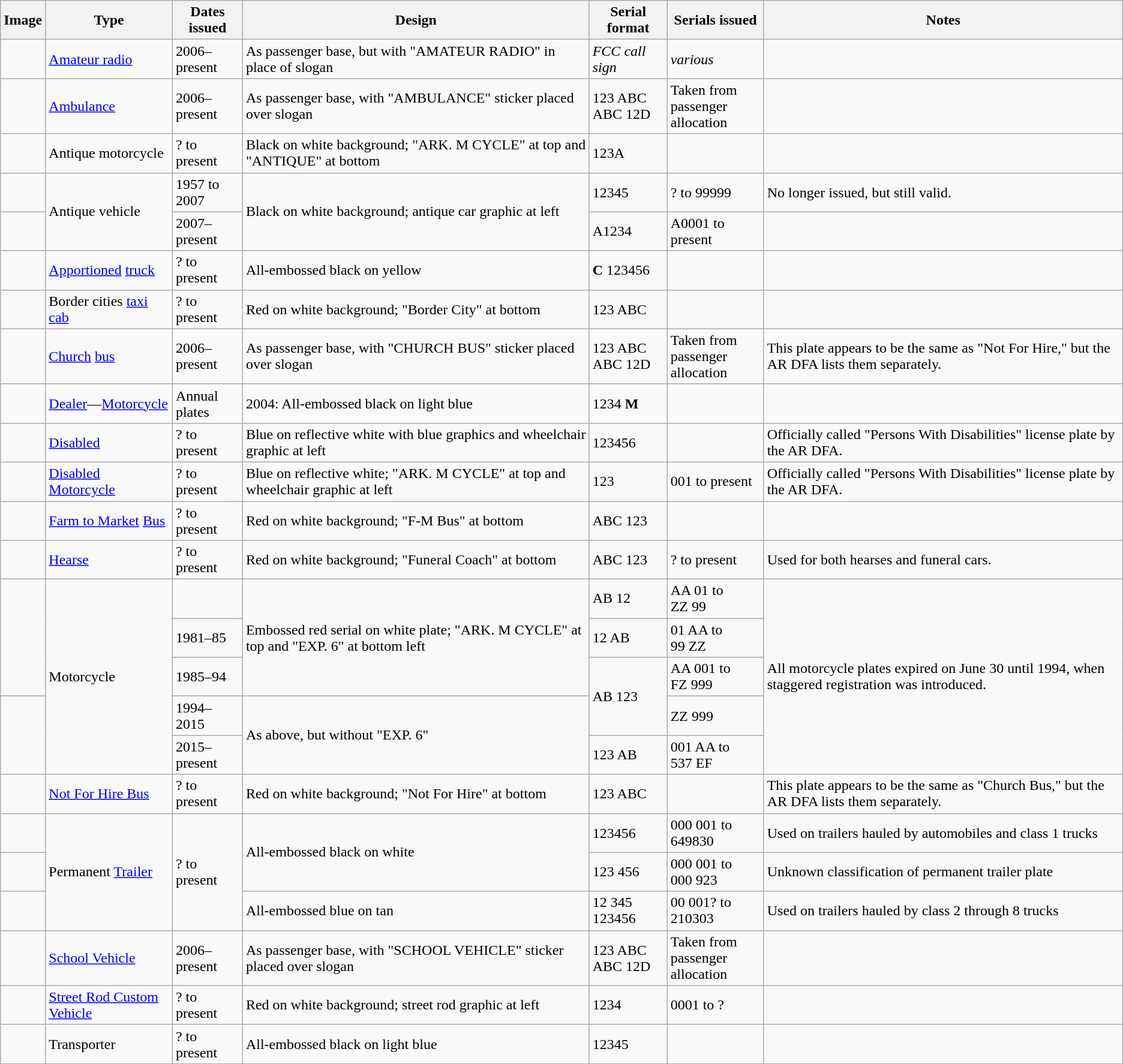<table class=wikitable>
<tr>
<th>Image</th>
<th>Type</th>
<th>Dates issued</th>
<th>Design</th>
<th>Serial format</th>
<th style="width:100px;">Serials issued</th>
<th>Notes</th>
</tr>
<tr>
<td></td>
<td><a href='#'>Amateur radio</a></td>
<td>2006–present</td>
<td>As passenger base, but with "AMATEUR RADIO" in place of slogan</td>
<td><em>FCC call sign</em></td>
<td><em>various</em></td>
<td></td>
</tr>
<tr>
<td></td>
<td><a href='#'>Ambulance</a></td>
<td>2006–present</td>
<td>As passenger base, with "AMBULANCE" sticker placed over slogan</td>
<td>123 ABC<br>ABC 12D</td>
<td>Taken from passenger allocation</td>
<td></td>
</tr>
<tr>
<td></td>
<td>Antique motorcycle</td>
<td>? to present</td>
<td>Black on white background; "ARK. M CYCLE" at top and "ANTIQUE" at bottom</td>
<td>123A</td>
<td></td>
<td></td>
</tr>
<tr>
<td></td>
<td rowspan="2">Antique vehicle</td>
<td>1957 to 2007</td>
<td rowspan="2">Black on white background; antique car graphic at left</td>
<td>12345</td>
<td>? to 99999</td>
<td>No longer issued, but still valid.</td>
</tr>
<tr>
<td></td>
<td>2007–present</td>
<td>A1234</td>
<td>A0001 to present</td>
<td></td>
</tr>
<tr>
<td></td>
<td><a href='#'>Apportioned</a> <a href='#'>truck</a></td>
<td>? to present</td>
<td>All-embossed black on yellow</td>
<td><strong>C</strong> 123456</td>
<td></td>
<td></td>
</tr>
<tr>
<td></td>
<td>Border cities <a href='#'>taxi cab</a></td>
<td>? to present</td>
<td>Red on white background; "Border City" at bottom</td>
<td>123 ABC</td>
<td></td>
<td></td>
</tr>
<tr>
<td></td>
<td><a href='#'>Church</a> <a href='#'>bus</a></td>
<td>2006–present</td>
<td>As passenger base, with "CHURCH BUS" sticker placed over slogan</td>
<td>123 ABC<br>ABC 12D</td>
<td>Taken from passenger allocation</td>
<td>This plate appears to be the same as "Not For Hire," but the AR DFA lists them separately.</td>
</tr>
<tr>
<td></td>
<td><a href='#'>Dealer</a>—<a href='#'>Motorcycle</a></td>
<td>Annual plates</td>
<td>2004: All-embossed black on light blue</td>
<td>1234 <strong>M</strong></td>
<td></td>
<td></td>
</tr>
<tr>
<td></td>
<td><a href='#'>Disabled</a></td>
<td>? to present</td>
<td>Blue on reflective white with blue graphics and wheelchair graphic at left</td>
<td>123456</td>
<td></td>
<td>Officially called "Persons With Disabilities" license plate by the AR DFA.</td>
</tr>
<tr>
<td></td>
<td><a href='#'>Disabled</a> <a href='#'>Motorcycle</a></td>
<td>? to present</td>
<td>Blue on reflective white; "ARK. M CYCLE" at top and wheelchair graphic at left</td>
<td> 123</td>
<td> 001 to present</td>
<td>Officially called "Persons With Disabilities" license plate by the AR DFA.</td>
</tr>
<tr>
<td></td>
<td><a href='#'>Farm to Market</a> <a href='#'>Bus</a></td>
<td>? to present</td>
<td>Red on white background; "F-M Bus" at bottom</td>
<td>ABC 123</td>
<td></td>
<td></td>
</tr>
<tr>
<td></td>
<td><a href='#'>Hearse</a></td>
<td>? to present</td>
<td>Red on white background; "Funeral Coach" at bottom</td>
<td>ABC 123</td>
<td>? to present</td>
<td>Used for both hearses and funeral cars.</td>
</tr>
<tr>
<td rowspan="3"></td>
<td rowspan="5">Motorcycle</td>
<td></td>
<td rowspan="3">Embossed red serial on white plate; "ARK. M CYCLE" at top and "EXP. 6" at bottom left</td>
<td>AB 12</td>
<td>AA 01 to ZZ 99</td>
<td rowspan="5">All motorcycle plates expired on June 30 until 1994, when staggered registration was introduced.</td>
</tr>
<tr>
<td>1981–85</td>
<td>12 AB</td>
<td>01 AA to 99 ZZ</td>
</tr>
<tr>
<td>1985–94</td>
<td rowspan="2">AB 123</td>
<td>AA 001 to FZ 999</td>
</tr>
<tr>
<td rowspan="2"></td>
<td>1994–2015</td>
<td rowspan="2">As above, but without "EXP. 6"</td>
<td> ZZ 999</td>
</tr>
<tr>
<td>2015–present</td>
<td>123 AB</td>
<td>001 AA to 537 EF </td>
</tr>
<tr>
<td></td>
<td><a href='#'>Not For Hire Bus</a></td>
<td>? to present</td>
<td>Red on white background; "Not For Hire" at bottom</td>
<td>123 ABC</td>
<td></td>
<td>This plate appears to be the same as "Church Bus," but the AR DFA lists them separately.</td>
</tr>
<tr>
<td></td>
<td rowspan="3">Permanent <a href='#'>Trailer</a></td>
<td rowspan="3">? to present</td>
<td rowspan="2">All-embossed black on white</td>
<td>123456</td>
<td>000 001 to 649830 </td>
<td>Used on trailers hauled by automobiles and class 1 trucks</td>
</tr>
<tr>
<td></td>
<td>123 456</td>
<td>000 001 to 000 923 </td>
<td>Unknown classification of permanent trailer plate</td>
</tr>
<tr>
<td></td>
<td>All-embossed blue on tan</td>
<td>12 345<br>123456</td>
<td>00 001? to 210303 </td>
<td>Used on trailers hauled by class 2 through 8 trucks</td>
</tr>
<tr>
<td></td>
<td><a href='#'>School Vehicle</a></td>
<td>2006–present</td>
<td>As passenger base, with "SCHOOL VEHICLE" sticker placed over slogan</td>
<td>123 ABC<br>ABC 12D</td>
<td>Taken from passenger allocation</td>
<td></td>
</tr>
<tr>
<td></td>
<td><a href='#'>Street Rod Custom Vehicle</a></td>
<td>? to present</td>
<td>Red on white background; street rod graphic at left</td>
<td> 1234</td>
<td> 0001 to ?</td>
<td></td>
</tr>
<tr>
<td></td>
<td>Transporter</td>
<td>? to present</td>
<td>All-embossed black on light blue</td>
<td>12345</td>
<td></td>
<td></td>
</tr>
</table>
